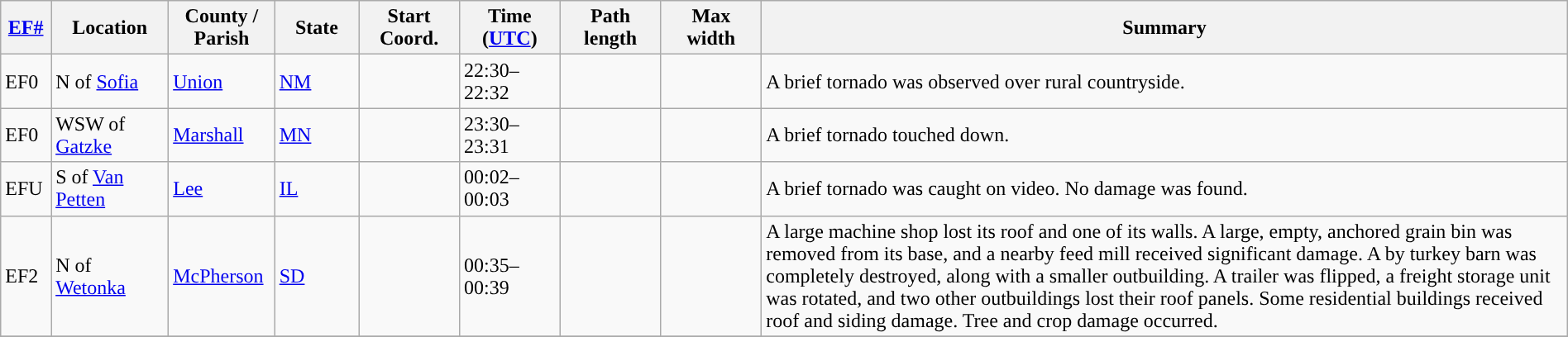<table class="wikitable sortable" style="width:100%;">
<tr>
<th scope="col"  style="width:3%; text-align:center;"><a href='#'>EF#</a></th>
<th scope="col"  style="width:7%; text-align:center;" class="unsortable">Location</th>
<th scope="col"  style="width:6%; text-align:center;" class="unsortable">County / Parish</th>
<th scope="col"  style="width:5%; text-align:center;">State</th>
<th scope="col"  style="width:6%; text-align:center;">Start Coord.</th>
<th scope="col"  style="width:6%; text-align:center;">Time (<a href='#'>UTC</a>)</th>
<th scope="col"  style="width:6%; text-align:center;">Path length</th>
<th scope="col"  style="width:6%; text-align:center;">Max width</th>
<th scope="col" class="unsortable" style="width:48%; text-align:center;">Summary</th>
</tr>
<tr>
<td>EF0</td>
<td>N of <a href='#'>Sofia</a></td>
<td><a href='#'>Union</a></td>
<td><a href='#'>NM</a></td>
<td></td>
<td>22:30–22:32</td>
<td></td>
<td></td>
<td>A brief tornado was observed over rural countryside.</td>
</tr>
<tr>
<td>EF0</td>
<td>WSW of <a href='#'>Gatzke</a></td>
<td><a href='#'>Marshall</a></td>
<td><a href='#'>MN</a></td>
<td></td>
<td>23:30–23:31</td>
<td></td>
<td></td>
<td>A brief tornado touched down.</td>
</tr>
<tr>
<td>EFU</td>
<td>S of <a href='#'>Van Petten</a></td>
<td><a href='#'>Lee</a></td>
<td><a href='#'>IL</a></td>
<td></td>
<td>00:02–00:03</td>
<td></td>
<td></td>
<td>A brief tornado was caught on video. No damage was found.</td>
</tr>
<tr>
<td>EF2</td>
<td>N of <a href='#'>Wetonka</a></td>
<td><a href='#'>McPherson</a></td>
<td><a href='#'>SD</a></td>
<td></td>
<td>00:35–00:39</td>
<td></td>
<td></td>
<td>A large machine shop lost its roof and one of its walls. A large, empty, anchored grain bin was removed from its base, and a nearby feed mill received significant damage. A  by  turkey barn was completely destroyed, along with a smaller outbuilding. A trailer was flipped, a freight storage unit was rotated, and two other outbuildings lost their roof panels. Some residential buildings received roof and siding damage. Tree and crop damage occurred.</td>
</tr>
<tr>
</tr>
</table>
